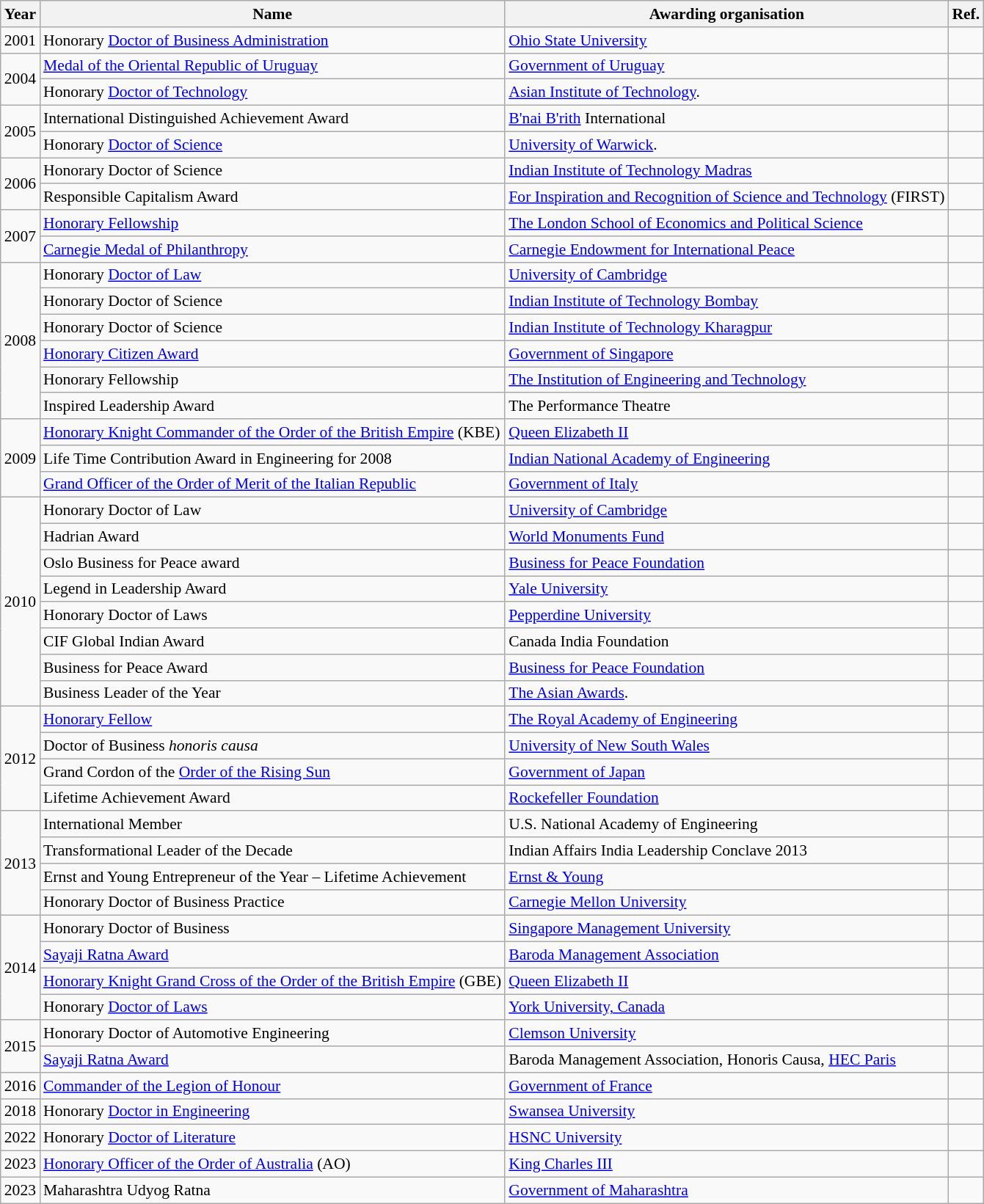<table class="wikitable" style="font-size:90%;">
<tr>
<th>Year</th>
<th>Name</th>
<th>Awarding organisation</th>
<th>Ref.</th>
</tr>
<tr>
<td>2001</td>
<td>Honorary <a href='#'>Doctor of Business Administration</a></td>
<td><a href='#'>Ohio State University</a></td>
<td></td>
</tr>
<tr>
<td rowspan="2">2004</td>
<td><a href='#'>Medal of the Oriental Republic of Uruguay</a></td>
<td><a href='#'>Government of Uruguay</a></td>
<td></td>
</tr>
<tr>
<td>Honorary <a href='#'>Doctor of Technology</a></td>
<td><a href='#'>Asian Institute of Technology</a>.</td>
<td></td>
</tr>
<tr>
<td rowspan="2">2005</td>
<td>International Distinguished Achievement Award</td>
<td><a href='#'>B'nai B'rith</a> International</td>
<td></td>
</tr>
<tr>
<td>Honorary <a href='#'>Doctor of Science</a></td>
<td><a href='#'>University of Warwick</a>.</td>
<td></td>
</tr>
<tr>
<td rowspan="2">2006</td>
<td>Honorary Doctor of Science</td>
<td><a href='#'>Indian Institute of Technology Madras</a></td>
<td></td>
</tr>
<tr>
<td>Responsible Capitalism Award</td>
<td><a href='#'>For Inspiration and Recognition of Science and Technology</a> (FIRST)</td>
<td></td>
</tr>
<tr>
<td rowspan="2">2007</td>
<td><a href='#'>Honorary Fellowship</a></td>
<td><a href='#'>The London School of Economics and Political Science</a></td>
<td></td>
</tr>
<tr>
<td><a href='#'>Carnegie Medal of Philanthropy</a></td>
<td><a href='#'>Carnegie Endowment for International Peace</a></td>
<td></td>
</tr>
<tr>
<td rowspan="6">2008</td>
<td>Honorary <a href='#'>Doctor of Law</a></td>
<td><a href='#'>University of Cambridge</a></td>
<td></td>
</tr>
<tr>
<td>Honorary Doctor of Science</td>
<td><a href='#'>Indian Institute of Technology Bombay</a></td>
<td></td>
</tr>
<tr>
<td>Honorary Doctor of Science</td>
<td><a href='#'>Indian Institute of Technology Kharagpur</a></td>
<td></td>
</tr>
<tr>
<td><a href='#'>Honorary Citizen Award</a></td>
<td><a href='#'>Government of Singapore</a></td>
<td></td>
</tr>
<tr>
<td>Honorary Fellowship</td>
<td><a href='#'>The Institution of Engineering and Technology</a></td>
<td></td>
</tr>
<tr>
<td>Inspired Leadership Award</td>
<td>The Performance Theatre</td>
<td></td>
</tr>
<tr>
<td rowspan="3">2009</td>
<td><a href='#'>Honorary Knight Commander of the Order of the British Empire</a> (KBE)</td>
<td><a href='#'>Queen Elizabeth II</a></td>
<td></td>
</tr>
<tr>
<td>Life Time Contribution Award in Engineering for 2008</td>
<td><a href='#'>Indian National Academy of Engineering</a></td>
<td></td>
</tr>
<tr>
<td><a href='#'>Grand Officer of the Order of Merit of the Italian Republic</a></td>
<td><a href='#'>Government of Italy</a></td>
<td></td>
</tr>
<tr>
<td rowspan="8">2010</td>
<td>Honorary Doctor of Law</td>
<td><a href='#'>University of Cambridge</a></td>
<td></td>
</tr>
<tr>
<td>Hadrian Award</td>
<td><a href='#'>World Monuments Fund</a></td>
<td></td>
</tr>
<tr>
<td>Oslo Business for Peace award</td>
<td><a href='#'>Business for Peace Foundation</a></td>
<td></td>
</tr>
<tr>
<td>Legend in Leadership Award</td>
<td><a href='#'>Yale University</a></td>
<td></td>
</tr>
<tr>
<td>Honorary Doctor of Laws</td>
<td><a href='#'>Pepperdine University</a></td>
<td></td>
</tr>
<tr>
<td>CIF Global Indian Award</td>
<td>Canada India Foundation</td>
<td></td>
</tr>
<tr>
<td>Business for Peace Award</td>
<td><a href='#'>Business for Peace Foundation</a></td>
<td></td>
</tr>
<tr>
<td>Business Leader of the Year</td>
<td><a href='#'>The Asian Awards</a>.</td>
<td></td>
</tr>
<tr>
<td rowspan="4">2012</td>
<td><a href='#'>Honorary Fellow</a></td>
<td><a href='#'>The Royal Academy of Engineering</a></td>
<td></td>
</tr>
<tr>
<td>Doctor of Business <em>honoris causa</em></td>
<td><a href='#'>University of New South Wales</a></td>
<td></td>
</tr>
<tr>
<td>Grand Cordon of the <a href='#'>Order of the Rising Sun</a></td>
<td><a href='#'>Government of Japan</a></td>
<td></td>
</tr>
<tr>
<td>Lifetime Achievement Award</td>
<td><a href='#'>Rockefeller Foundation</a></td>
<td></td>
</tr>
<tr>
<td rowspan="4">2013</td>
<td>International Member</td>
<td>U.S. National Academy of Engineering</td>
<td></td>
</tr>
<tr>
<td>Transformational Leader of the Decade</td>
<td>Indian Affairs India Leadership Conclave 2013</td>
<td></td>
</tr>
<tr>
<td>Ernst and Young Entrepreneur of the Year – Lifetime Achievement</td>
<td><a href='#'>Ernst & Young</a></td>
<td></td>
</tr>
<tr>
<td>Honorary Doctor of Business Practice</td>
<td><a href='#'>Carnegie Mellon University</a></td>
<td></td>
</tr>
<tr>
<td rowspan="4">2014</td>
<td>Honorary Doctor of Business</td>
<td><a href='#'>Singapore Management University</a></td>
<td></td>
</tr>
<tr>
<td><a href='#'>Sayaji Ratna Award</a></td>
<td><a href='#'>Baroda Management Association</a></td>
<td></td>
</tr>
<tr>
<td><a href='#'>Honorary Knight Grand Cross of the Order of the British Empire</a> (GBE)</td>
<td><a href='#'>Queen Elizabeth II</a></td>
<td></td>
</tr>
<tr>
<td>Honorary <a href='#'>Doctor of Laws</a></td>
<td><a href='#'>York University, Canada</a></td>
<td></td>
</tr>
<tr>
<td rowspan="2">2015</td>
<td>Honorary Doctor of Automotive Engineering</td>
<td><a href='#'>Clemson University</a></td>
<td></td>
</tr>
<tr>
<td><a href='#'>Sayaji Ratna Award</a></td>
<td>Baroda Management Association, Honoris Causa, <a href='#'>HEC Paris</a></td>
<td></td>
</tr>
<tr>
<td>2016</td>
<td><a href='#'>Commander of the Legion of Honour</a></td>
<td><a href='#'>Government of France</a></td>
<td></td>
</tr>
<tr>
<td>2018</td>
<td>Honorary <a href='#'>Doctor in Engineering</a></td>
<td><a href='#'>Swansea University</a></td>
<td></td>
</tr>
<tr>
<td>2022</td>
<td>Honorary <a href='#'>Doctor of Literature</a></td>
<td><a href='#'>HSNC University</a></td>
<td></td>
</tr>
<tr>
<td>2023</td>
<td><a href='#'>Honorary Officer of the Order of Australia</a> (AO)</td>
<td><a href='#'>King Charles III</a></td>
<td></td>
</tr>
<tr>
<td>2023</td>
<td>Maharashtra Udyog Ratna</td>
<td><a href='#'>Government of Maharashtra</a></td>
<td></td>
</tr>
</table>
